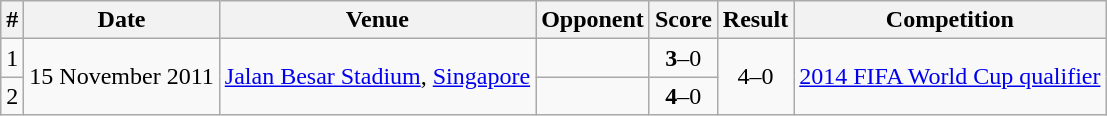<table class="wikitable">
<tr>
<th>#</th>
<th>Date</th>
<th>Venue</th>
<th>Opponent</th>
<th>Score</th>
<th>Result</th>
<th>Competition</th>
</tr>
<tr>
<td>1</td>
<td rowspan="2" align="center">15 November 2011</td>
<td rowspan="2"><a href='#'>Jalan Besar Stadium</a>, <a href='#'>Singapore</a></td>
<td></td>
<td align="center"><strong>3</strong>–0</td>
<td rowspan="2" align="center">4–0</td>
<td rowspan="2" align="center"><a href='#'>2014 FIFA World Cup qualifier</a></td>
</tr>
<tr>
<td>2</td>
<td></td>
<td align="center"><strong>4</strong>–0</td>
</tr>
</table>
